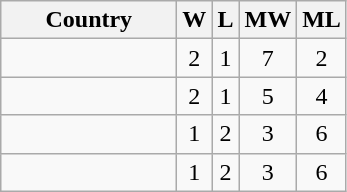<table class="wikitable sortable" style="text-align:center">
<tr>
<th width=110>Country</th>
<th>W</th>
<th>L</th>
<th>MW</th>
<th>ML</th>
</tr>
<tr>
<td align=left><strong></strong></td>
<td>2</td>
<td>1</td>
<td>7</td>
<td>2</td>
</tr>
<tr>
<td align=left></td>
<td>2</td>
<td>1</td>
<td>5</td>
<td>4</td>
</tr>
<tr>
<td align=left></td>
<td>1</td>
<td>2</td>
<td>3</td>
<td>6</td>
</tr>
<tr>
<td align=left></td>
<td>1</td>
<td>2</td>
<td>3</td>
<td>6</td>
</tr>
</table>
